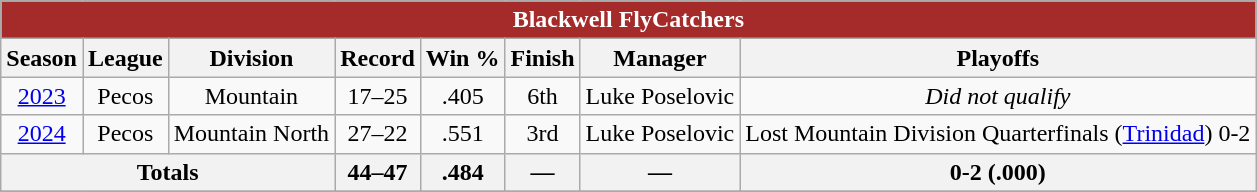<table class="wikitable">
<tr>
<th colspan="8" style="background: Brown;color: white">Blackwell FlyCatchers</th>
</tr>
<tr>
<th>Season</th>
<th>League</th>
<th>Division</th>
<th>Record</th>
<th>Win %</th>
<th>Finish</th>
<th>Manager</th>
<th>Playoffs</th>
</tr>
<tr align="center">
<td><a href='#'>2023</a></td>
<td>Pecos</td>
<td>Mountain</td>
<td>17–25</td>
<td>.405</td>
<td>6th</td>
<td>Luke Poselovic</td>
<td><em>Did not qualify</em></td>
</tr>
<tr align="center">
<td><a href='#'>2024</a></td>
<td>Pecos</td>
<td>Mountain North</td>
<td>27–22</td>
<td>.551</td>
<td>3rd</td>
<td>Luke Poselovic</td>
<td>Lost Mountain Division Quarterfinals (<a href='#'>Trinidad</a>) 0-2</td>
</tr>
<tr align="center">
<th colspan="3">Totals</th>
<th>44–47</th>
<th>.484</th>
<th>—</th>
<th>—</th>
<th>0-2 (.000)</th>
</tr>
<tr>
</tr>
</table>
